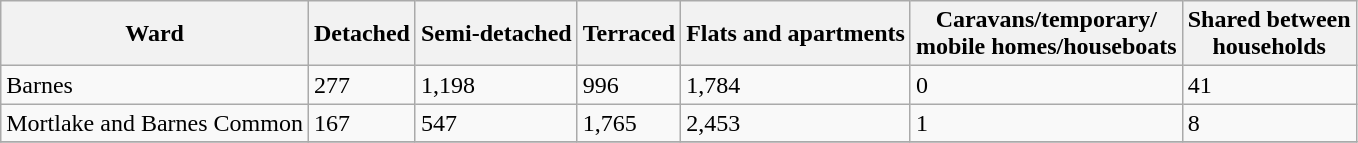<table class="wikitable">
<tr>
<th>Ward</th>
<th>Detached</th>
<th>Semi-detached</th>
<th>Terraced</th>
<th>Flats and apartments</th>
<th>Caravans/temporary/<br>mobile homes/houseboats</th>
<th>Shared between<br>households</th>
</tr>
<tr>
<td>Barnes</td>
<td>277</td>
<td>1,198</td>
<td>996</td>
<td>1,784</td>
<td>0</td>
<td>41</td>
</tr>
<tr>
<td>Mortlake and Barnes Common</td>
<td>167</td>
<td>547</td>
<td>1,765</td>
<td>2,453</td>
<td>1</td>
<td>8</td>
</tr>
<tr>
</tr>
</table>
